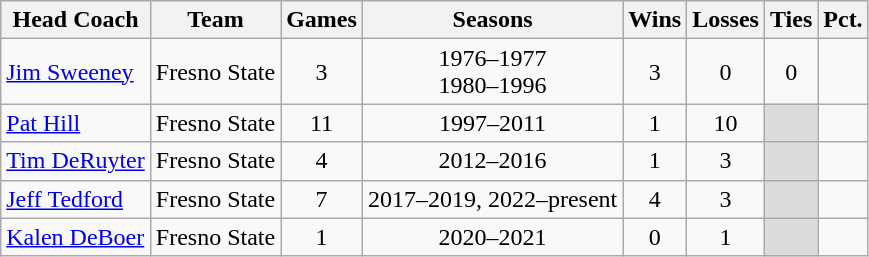<table class="sortable wikitable" style="text-align:center">
<tr>
<th>Head Coach</th>
<th>Team</th>
<th>Games</th>
<th>Seasons</th>
<th>Wins</th>
<th>Losses</th>
<th>Ties</th>
<th>Pct.</th>
</tr>
<tr>
<td align=left><a href='#'>Jim Sweeney</a></td>
<td>Fresno State</td>
<td>3</td>
<td>1976–1977<br>1980–1996</td>
<td>3</td>
<td>0</td>
<td>0</td>
<td> </td>
</tr>
<tr>
<td align=left><a href='#'>Pat Hill</a></td>
<td>Fresno State</td>
<td>11</td>
<td>1997–2011</td>
<td>1</td>
<td>10</td>
<td style="background:#DCDCDC;"> </td>
<td></td>
</tr>
<tr>
<td align=left><a href='#'>Tim DeRuyter</a></td>
<td>Fresno State</td>
<td>4</td>
<td>2012–2016</td>
<td>1</td>
<td>3</td>
<td style="background:#DCDCDC;"> </td>
<td></td>
</tr>
<tr>
<td align=left><a href='#'>Jeff Tedford</a></td>
<td>Fresno State</td>
<td>7</td>
<td>2017–2019, 2022–present</td>
<td>4</td>
<td>3</td>
<td style="background:#DCDCDC;"> </td>
<td></td>
</tr>
<tr>
<td align=left><a href='#'>Kalen DeBoer</a></td>
<td>Fresno State</td>
<td>1</td>
<td>2020–2021</td>
<td>0</td>
<td>1</td>
<td style="background:#DCDCDC;"> </td>
<td></td>
</tr>
</table>
